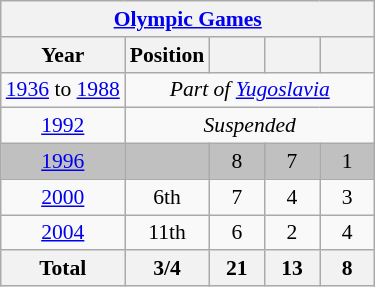<table class="wikitable" style="text-align: center;font-size:90%;">
<tr>
<th colspan=5><a href='#'>Olympic Games</a></th>
</tr>
<tr>
<th>Year</th>
<th>Position</th>
<th width=30></th>
<th width=30></th>
<th width=30></th>
</tr>
<tr>
<td><a href='#'>1936</a> to <a href='#'>1988</a></td>
<td colspan=4><em>Part of <a href='#'>Yugoslavia</a></em></td>
</tr>
<tr>
<td> <a href='#'>1992</a></td>
<td colspan=4><em>Suspended</em></td>
</tr>
<tr>
<td style="background:silver;"> <a href='#'>1996</a></td>
<td style="background:silver;"></td>
<td style="background:silver;">8</td>
<td style="background:silver;">7</td>
<td style="background:silver;">1</td>
</tr>
<tr>
<td> <a href='#'>2000</a></td>
<td>6th</td>
<td>7</td>
<td>4</td>
<td>3</td>
</tr>
<tr>
<td> <a href='#'>2004</a></td>
<td>11th</td>
<td>6</td>
<td>2</td>
<td>4</td>
</tr>
<tr>
<th>Total</th>
<th>3/4</th>
<th>21</th>
<th>13</th>
<th>8</th>
</tr>
</table>
